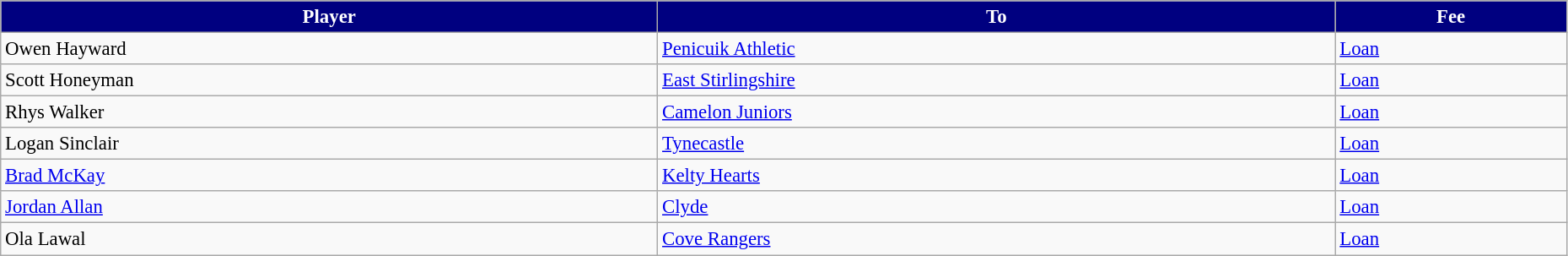<table class="wikitable" style="text-align:left; font-size:95%;width:98%;">
<tr>
<th style="background:navy; color:white;">Player</th>
<th style="background:navy; color:white;">To</th>
<th style="background:navy; color:white;">Fee</th>
</tr>
<tr>
<td> Owen Hayward</td>
<td> <a href='#'>Penicuik Athletic</a></td>
<td><a href='#'>Loan</a></td>
</tr>
<tr>
<td> Scott Honeyman</td>
<td> <a href='#'>East Stirlingshire</a></td>
<td><a href='#'>Loan</a></td>
</tr>
<tr>
<td> Rhys Walker</td>
<td> <a href='#'>Camelon Juniors</a></td>
<td><a href='#'>Loan</a></td>
</tr>
<tr>
<td> Logan Sinclair</td>
<td> <a href='#'>Tynecastle</a></td>
<td><a href='#'>Loan</a></td>
</tr>
<tr>
<td> <a href='#'>Brad McKay</a></td>
<td> <a href='#'>Kelty Hearts</a></td>
<td><a href='#'>Loan</a></td>
</tr>
<tr>
<td> <a href='#'>Jordan Allan</a></td>
<td> <a href='#'>Clyde</a></td>
<td><a href='#'>Loan</a></td>
</tr>
<tr>
<td> Ola Lawal</td>
<td> <a href='#'>Cove Rangers</a></td>
<td><a href='#'>Loan</a></td>
</tr>
</table>
